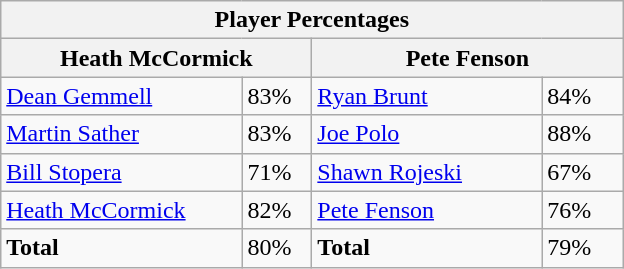<table class="wikitable">
<tr>
<th colspan=4 width=400>Player Percentages</th>
</tr>
<tr>
<th colspan=2 width=200> Heath McCormick</th>
<th colspan=2 width=200> Pete Fenson</th>
</tr>
<tr>
<td><a href='#'>Dean Gemmell</a></td>
<td>83%</td>
<td><a href='#'>Ryan Brunt</a></td>
<td>84%</td>
</tr>
<tr>
<td><a href='#'>Martin Sather</a></td>
<td>83%</td>
<td><a href='#'>Joe Polo</a></td>
<td>88%</td>
</tr>
<tr>
<td><a href='#'>Bill Stopera</a></td>
<td>71%</td>
<td><a href='#'>Shawn Rojeski</a></td>
<td>67%</td>
</tr>
<tr>
<td><a href='#'>Heath McCormick</a></td>
<td>82%</td>
<td><a href='#'>Pete Fenson</a></td>
<td>76%</td>
</tr>
<tr>
<td><strong>Total</strong></td>
<td>80%</td>
<td><strong>Total</strong></td>
<td>79%</td>
</tr>
</table>
